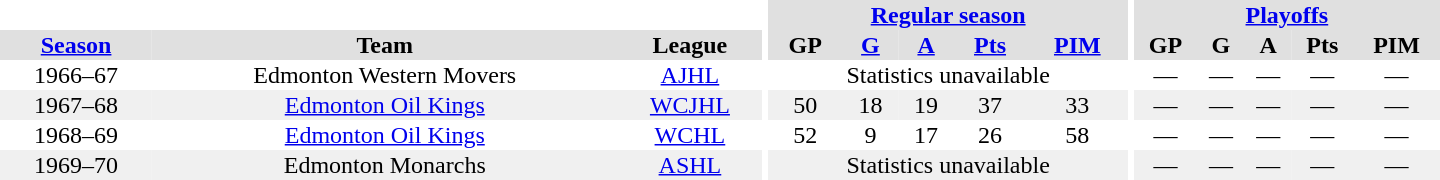<table border="0" cellpadding="1" cellspacing="0" style="text-align:center; width:60em">
<tr style="background:#e0e0e0;">
<th colspan="3" style="background:#fff;"></th>
<th rowspan="100" style="background:#fff;"></th>
<th colspan="5"><a href='#'>Regular season</a></th>
<th rowspan="100" style="background:#fff;"></th>
<th colspan="5"><a href='#'>Playoffs</a></th>
</tr>
<tr style="background:#e0e0e0;">
<th><a href='#'>Season</a></th>
<th>Team</th>
<th>League</th>
<th>GP</th>
<th><a href='#'>G</a></th>
<th><a href='#'>A</a></th>
<th><a href='#'>Pts</a></th>
<th><a href='#'>PIM</a></th>
<th>GP</th>
<th>G</th>
<th>A</th>
<th>Pts</th>
<th>PIM</th>
</tr>
<tr>
<td>1966–67</td>
<td>Edmonton Western Movers</td>
<td><a href='#'>AJHL</a></td>
<td colspan="5">Statistics unavailable</td>
<td>—</td>
<td>—</td>
<td>—</td>
<td>—</td>
<td>—</td>
</tr>
<tr style="background:#f0f0f0;">
<td>1967–68</td>
<td><a href='#'>Edmonton Oil Kings</a></td>
<td><a href='#'>WCJHL</a></td>
<td>50</td>
<td>18</td>
<td>19</td>
<td>37</td>
<td>33</td>
<td>—</td>
<td>—</td>
<td>—</td>
<td>—</td>
<td>—</td>
</tr>
<tr>
<td>1968–69</td>
<td><a href='#'>Edmonton Oil Kings</a></td>
<td><a href='#'>WCHL</a></td>
<td>52</td>
<td>9</td>
<td>17</td>
<td>26</td>
<td>58</td>
<td>—</td>
<td>—</td>
<td>—</td>
<td>—</td>
<td>—</td>
</tr>
<tr style="background:#f0f0f0;">
<td>1969–70</td>
<td>Edmonton Monarchs</td>
<td><a href='#'>ASHL</a></td>
<td colspan="5">Statistics unavailable</td>
<td>—</td>
<td>—</td>
<td>—</td>
<td>—</td>
<td>—</td>
</tr>
</table>
